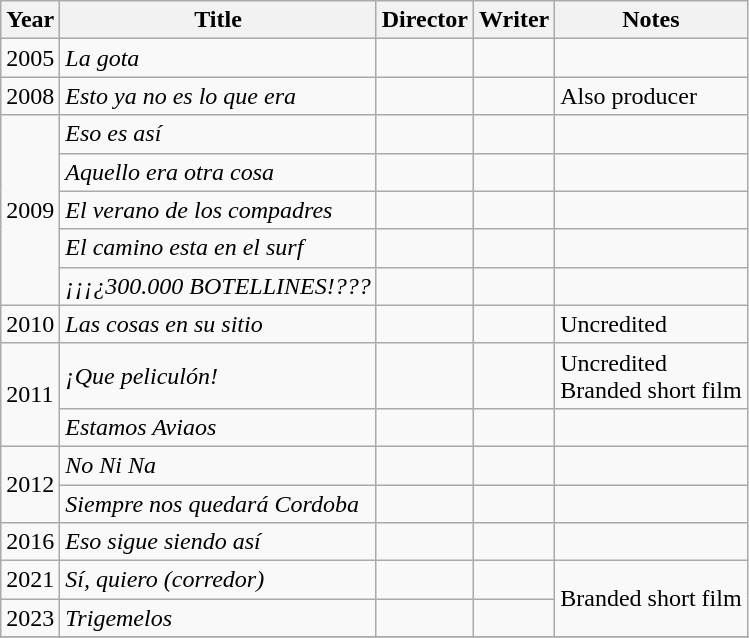<table class="wikitable sortable">
<tr>
<th>Year</th>
<th>Title</th>
<th>Director</th>
<th>Writer</th>
<th>Notes</th>
</tr>
<tr>
<td>2005</td>
<td><em>La gota</em></td>
<td></td>
<td></td>
<td></td>
</tr>
<tr>
<td>2008</td>
<td><em>Esto ya no es lo que era</em></td>
<td></td>
<td></td>
<td>Also producer</td>
</tr>
<tr>
<td rowspan=5>2009</td>
<td><em>Eso es así</em></td>
<td></td>
<td></td>
<td></td>
</tr>
<tr>
<td><em>Aquello era otra cosa</em></td>
<td></td>
<td></td>
<td></td>
</tr>
<tr>
<td><em>El verano de los compadres</em></td>
<td></td>
<td></td>
<td></td>
</tr>
<tr>
<td><em>El camino esta en el surf</em></td>
<td></td>
<td></td>
<td></td>
</tr>
<tr>
<td><em>¡¡¡¿300.000 BOTELLINES!???</em></td>
<td></td>
<td></td>
<td></td>
</tr>
<tr>
<td>2010</td>
<td><em>Las cosas en su sitio</em></td>
<td></td>
<td></td>
<td>Uncredited</td>
</tr>
<tr>
<td rowspan=2>2011</td>
<td><em>¡Que peliculón!</em></td>
<td></td>
<td></td>
<td>Uncredited<br>Branded short film</td>
</tr>
<tr>
<td><em>Estamos Aviaos</em></td>
<td></td>
<td></td>
<td></td>
</tr>
<tr>
<td rowspan=2>2012</td>
<td><em>No Ni Na</em></td>
<td></td>
<td></td>
<td></td>
</tr>
<tr>
<td><em>Siempre nos quedará Cordoba</em></td>
<td></td>
<td></td>
<td></td>
</tr>
<tr>
<td>2016</td>
<td><em>Eso sigue siendo así</em></td>
<td></td>
<td></td>
<td></td>
</tr>
<tr>
<td>2021</td>
<td><em>Sí, quiero (corredor)</em></td>
<td></td>
<td></td>
<td rowspan=2>Branded short film</td>
</tr>
<tr>
<td>2023</td>
<td><em>Trigemelos</em></td>
<td></td>
<td></td>
</tr>
<tr>
</tr>
</table>
